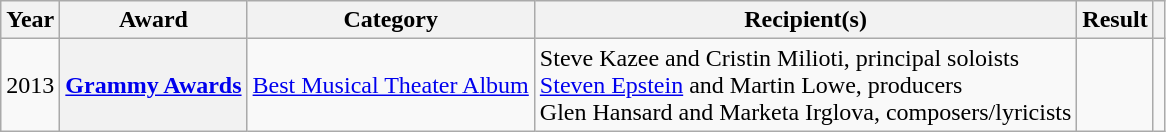<table class="wikitable plainrowheaders sortable">
<tr>
<th scope="col">Year</th>
<th scope="col">Award</th>
<th scope="col">Category</th>
<th scope="col">Recipient(s)</th>
<th scope="col">Result</th>
<th scope="col" class="unsortable"></th>
</tr>
<tr>
<td>2013</td>
<th scope="row"><a href='#'>Grammy Awards</a></th>
<td><a href='#'>Best Musical Theater Album</a></td>
<td>Steve Kazee and Cristin Milioti, principal soloists<br><a href='#'>Steven Epstein</a> and Martin Lowe, producers<br>Glen Hansard and Marketa Irglova, composers/lyricists</td>
<td></td>
<td align="center"><br><br></td>
</tr>
</table>
